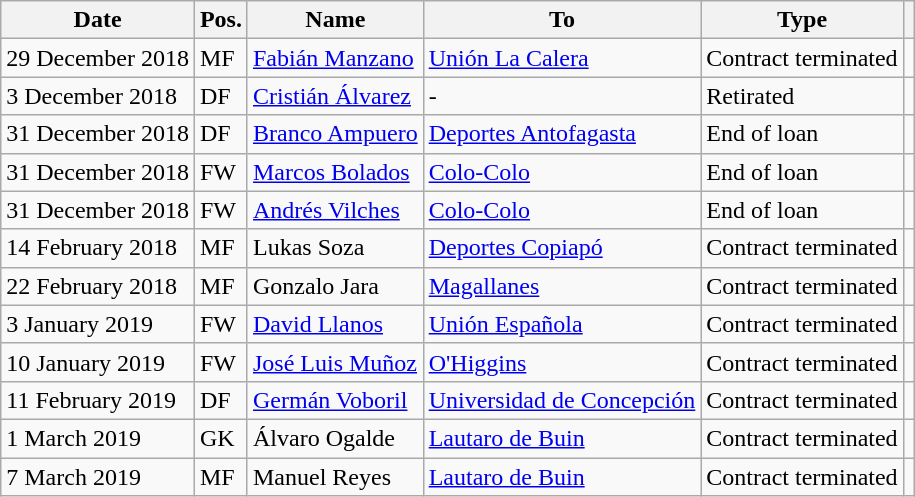<table class="wikitable">
<tr>
<th>Date</th>
<th>Pos.</th>
<th>Name</th>
<th>To</th>
<th>Type</th>
<th></th>
</tr>
<tr>
<td>29 December 2018</td>
<td>MF</td>
<td> <a href='#'>Fabián Manzano</a></td>
<td><a href='#'>Unión La Calera</a></td>
<td>Contract terminated</td>
<td></td>
</tr>
<tr>
<td>3 December 2018</td>
<td>DF</td>
<td> <a href='#'>Cristián Álvarez</a></td>
<td>-</td>
<td>Retirated</td>
<td></td>
</tr>
<tr>
<td>31 December 2018</td>
<td>DF</td>
<td> <a href='#'>Branco Ampuero</a></td>
<td><a href='#'>Deportes Antofagasta</a></td>
<td>End of loan</td>
<td></td>
</tr>
<tr>
<td>31 December 2018</td>
<td>FW</td>
<td> <a href='#'>Marcos Bolados</a></td>
<td><a href='#'>Colo-Colo</a></td>
<td>End of loan</td>
<td></td>
</tr>
<tr>
<td>31 December 2018</td>
<td>FW</td>
<td> <a href='#'>Andrés Vilches</a></td>
<td><a href='#'>Colo-Colo</a></td>
<td>End of loan</td>
<td></td>
</tr>
<tr>
<td>14 February 2018</td>
<td>MF</td>
<td> Lukas Soza</td>
<td><a href='#'>Deportes Copiapó</a></td>
<td>Contract terminated</td>
<td></td>
</tr>
<tr>
<td>22 February 2018</td>
<td>MF</td>
<td> Gonzalo Jara</td>
<td><a href='#'>Magallanes</a></td>
<td>Contract terminated</td>
<td></td>
</tr>
<tr>
<td>3 January 2019</td>
<td>FW</td>
<td> <a href='#'>David Llanos</a></td>
<td><a href='#'>Unión Española</a></td>
<td>Contract terminated</td>
<td></td>
</tr>
<tr>
<td>10 January 2019</td>
<td>FW</td>
<td> <a href='#'>José Luis Muñoz</a></td>
<td><a href='#'>O'Higgins</a></td>
<td>Contract terminated</td>
<td></td>
</tr>
<tr>
<td>11 February 2019</td>
<td>DF</td>
<td> <a href='#'>Germán Voboril</a></td>
<td><a href='#'>Universidad de Concepción</a></td>
<td>Contract terminated</td>
<td></td>
</tr>
<tr>
<td>1 March 2019</td>
<td>GK</td>
<td> Álvaro Ogalde</td>
<td><a href='#'>Lautaro de Buin</a></td>
<td>Contract terminated</td>
<td></td>
</tr>
<tr>
<td>7 March 2019</td>
<td>MF</td>
<td> Manuel Reyes</td>
<td><a href='#'>Lautaro de Buin</a></td>
<td>Contract terminated</td>
<td></td>
</tr>
</table>
